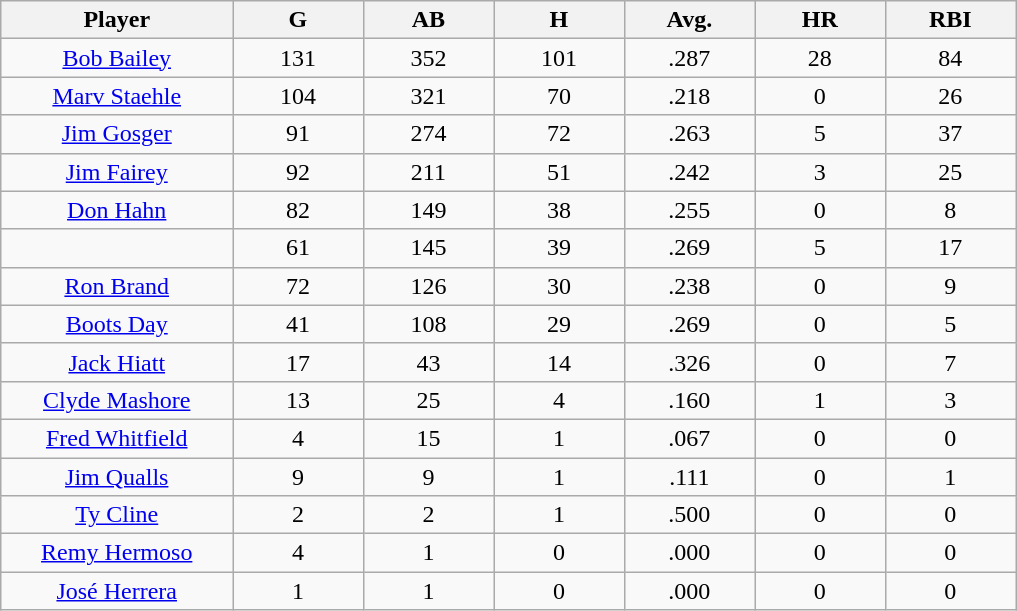<table class="wikitable sortable">
<tr>
<th bgcolor="#DDDDFF" width="16%">Player</th>
<th bgcolor="#DDDDFF" width="9%">G</th>
<th bgcolor="#DDDDFF" width="9%">AB</th>
<th bgcolor="#DDDDFF" width="9%">H</th>
<th bgcolor="#DDDDFF" width="9%">Avg.</th>
<th bgcolor="#DDDDFF" width="9%">HR</th>
<th bgcolor="#DDDDFF" width="9%">RBI</th>
</tr>
<tr align="center">
<td><a href='#'>Bob Bailey</a></td>
<td>131</td>
<td>352</td>
<td>101</td>
<td>.287</td>
<td>28</td>
<td>84</td>
</tr>
<tr align=center>
<td><a href='#'>Marv Staehle</a></td>
<td>104</td>
<td>321</td>
<td>70</td>
<td>.218</td>
<td>0</td>
<td>26</td>
</tr>
<tr align=center>
<td><a href='#'>Jim Gosger</a></td>
<td>91</td>
<td>274</td>
<td>72</td>
<td>.263</td>
<td>5</td>
<td>37</td>
</tr>
<tr align=center>
<td><a href='#'>Jim Fairey</a></td>
<td>92</td>
<td>211</td>
<td>51</td>
<td>.242</td>
<td>3</td>
<td>25</td>
</tr>
<tr align=center>
<td><a href='#'>Don Hahn</a></td>
<td>82</td>
<td>149</td>
<td>38</td>
<td>.255</td>
<td>0</td>
<td>8</td>
</tr>
<tr align=center>
<td></td>
<td>61</td>
<td>145</td>
<td>39</td>
<td>.269</td>
<td>5</td>
<td>17</td>
</tr>
<tr align="center">
<td><a href='#'>Ron Brand</a></td>
<td>72</td>
<td>126</td>
<td>30</td>
<td>.238</td>
<td>0</td>
<td>9</td>
</tr>
<tr align=center>
<td><a href='#'>Boots Day</a></td>
<td>41</td>
<td>108</td>
<td>29</td>
<td>.269</td>
<td>0</td>
<td>5</td>
</tr>
<tr align=center>
<td><a href='#'>Jack Hiatt</a></td>
<td>17</td>
<td>43</td>
<td>14</td>
<td>.326</td>
<td>0</td>
<td>7</td>
</tr>
<tr align=center>
<td><a href='#'>Clyde Mashore</a></td>
<td>13</td>
<td>25</td>
<td>4</td>
<td>.160</td>
<td>1</td>
<td>3</td>
</tr>
<tr align=center>
<td><a href='#'>Fred Whitfield</a></td>
<td>4</td>
<td>15</td>
<td>1</td>
<td>.067</td>
<td>0</td>
<td>0</td>
</tr>
<tr align=center>
<td><a href='#'>Jim Qualls</a></td>
<td>9</td>
<td>9</td>
<td>1</td>
<td>.111</td>
<td>0</td>
<td>1</td>
</tr>
<tr align=center>
<td><a href='#'>Ty Cline</a></td>
<td>2</td>
<td>2</td>
<td>1</td>
<td>.500</td>
<td>0</td>
<td>0</td>
</tr>
<tr align=center>
<td><a href='#'>Remy Hermoso</a></td>
<td>4</td>
<td>1</td>
<td>0</td>
<td>.000</td>
<td>0</td>
<td>0</td>
</tr>
<tr align=center>
<td><a href='#'>José Herrera</a></td>
<td>1</td>
<td>1</td>
<td>0</td>
<td>.000</td>
<td>0</td>
<td>0</td>
</tr>
</table>
